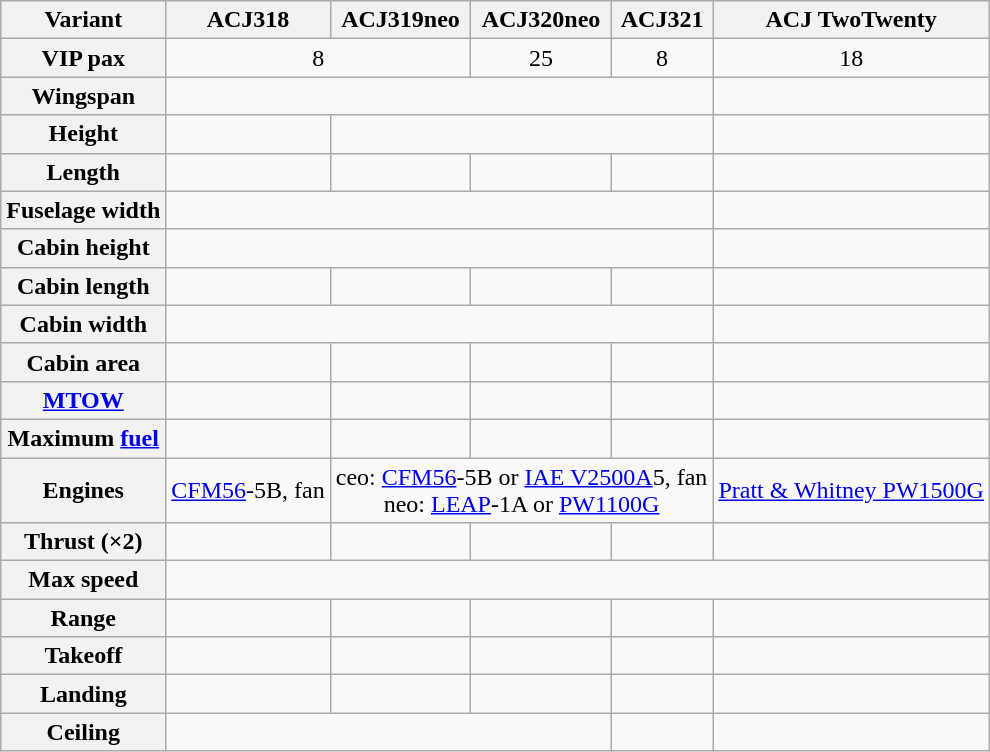<table class="wikitable" style="text-align:center">
<tr>
<th>Variant</th>
<th>ACJ318</th>
<th>ACJ319neo</th>
<th>ACJ320neo</th>
<th>ACJ321</th>
<th>ACJ TwoTwenty</th>
</tr>
<tr>
<th>VIP pax</th>
<td colspan=2>8</td>
<td>25</td>
<td>8</td>
<td>18</td>
</tr>
<tr>
<th>Wingspan</th>
<td colspan=4></td>
<td></td>
</tr>
<tr>
<th>Height</th>
<td></td>
<td colspan=3></td>
<td></td>
</tr>
<tr>
<th>Length</th>
<td></td>
<td></td>
<td></td>
<td></td>
<td></td>
</tr>
<tr>
<th>Fuselage width</th>
<td colspan=4></td>
<td></td>
</tr>
<tr>
<th>Cabin height</th>
<td colspan=4></td>
<td></td>
</tr>
<tr>
<th>Cabin length</th>
<td></td>
<td></td>
<td></td>
<td></td>
<td></td>
</tr>
<tr>
<th>Cabin width</th>
<td colspan=4></td>
<td></td>
</tr>
<tr>
<th>Cabin area</th>
<td></td>
<td></td>
<td></td>
<td></td>
<td></td>
</tr>
<tr>
<th><a href='#'>MTOW</a></th>
<td></td>
<td></td>
<td></td>
<td></td>
<td></td>
</tr>
<tr>
<th>Maximum <a href='#'>fuel</a></th>
<td></td>
<td></td>
<td></td>
<td></td>
<td></td>
</tr>
<tr>
<th>Engines</th>
<td><a href='#'>CFM56</a>-5B,  fan</td>
<td colspan=3>ceo: <a href='#'>CFM56</a>-5B or <a href='#'>IAE V2500A</a>5,  fan<br>neo: <a href='#'>LEAP</a>-1A or <a href='#'>PW1100G</a></td>
<td><a href='#'>Pratt & Whitney PW1500G</a></td>
</tr>
<tr>
<th>Thrust (×2)</th>
<td></td>
<td></td>
<td></td>
<td></td>
<td></td>
</tr>
<tr>
<th>Max speed</th>
<td colspan="5"></td>
</tr>
<tr>
<th>Range</th>
<td></td>
<td></td>
<td></td>
<td></td>
<td></td>
</tr>
<tr>
<th>Takeoff</th>
<td></td>
<td></td>
<td></td>
<td></td>
<td></td>
</tr>
<tr>
<th>Landing</th>
<td></td>
<td></td>
<td></td>
<td></td>
<td></td>
</tr>
<tr>
<th>Ceiling</th>
<td colspan=3></td>
<td></td>
<td></td>
</tr>
</table>
